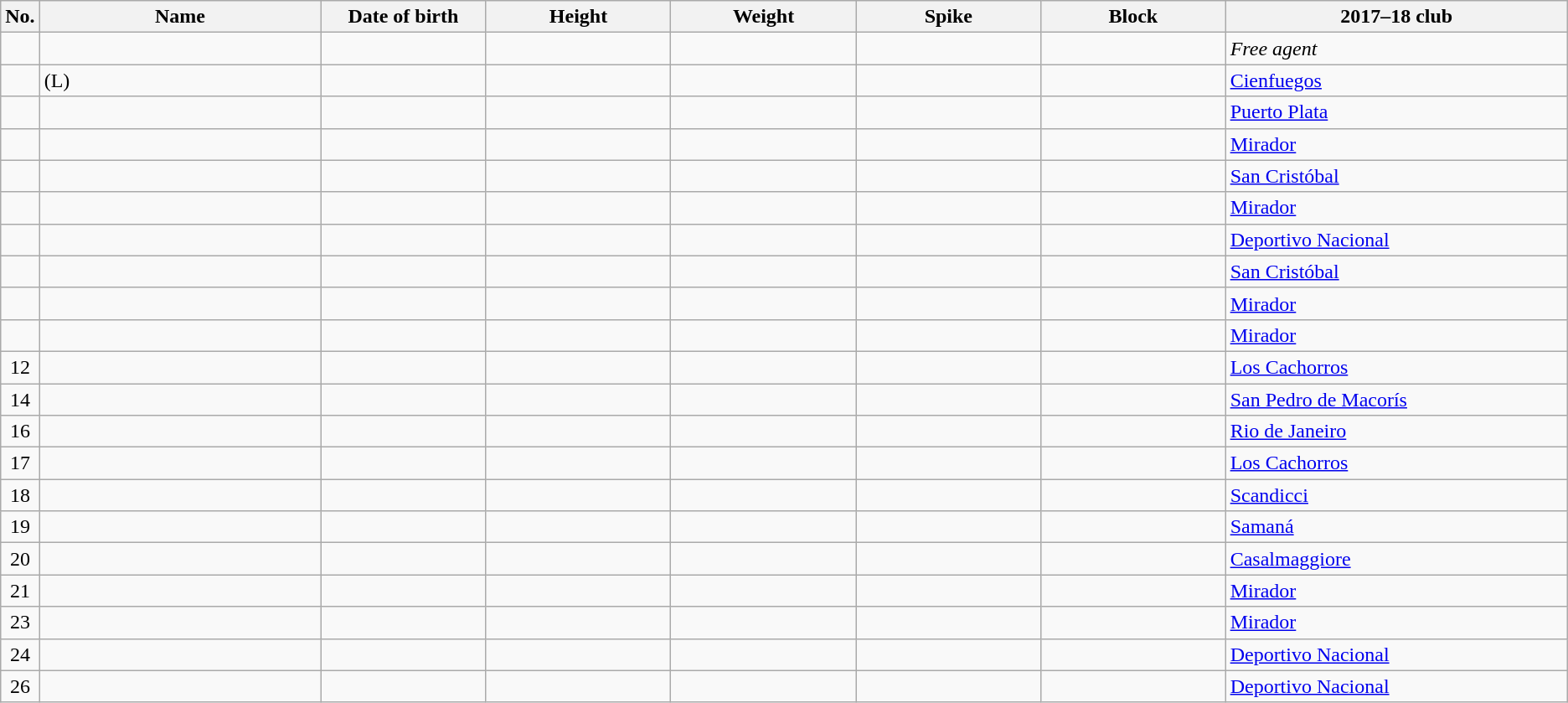<table class="wikitable sortable" style="font-size:100%; text-align:center;">
<tr>
<th>No.</th>
<th style="width:14em">Name</th>
<th style="width:8em">Date of birth</th>
<th style="width:9em">Height</th>
<th style="width:9em">Weight</th>
<th style="width:9em">Spike</th>
<th style="width:9em">Block</th>
<th style="width:17em">2017–18 club</th>
</tr>
<tr>
<td></td>
<td align=left></td>
<td align=right></td>
<td></td>
<td></td>
<td></td>
<td></td>
<td align=left><em>Free agent</em></td>
</tr>
<tr>
<td></td>
<td align=left> (L)</td>
<td align=right></td>
<td></td>
<td></td>
<td></td>
<td></td>
<td align=left> <a href='#'>Cienfuegos</a></td>
</tr>
<tr>
<td></td>
<td align=left></td>
<td align=right></td>
<td></td>
<td></td>
<td></td>
<td></td>
<td align=left> <a href='#'>Puerto Plata</a></td>
</tr>
<tr>
<td></td>
<td align=left></td>
<td align=right></td>
<td></td>
<td></td>
<td></td>
<td></td>
<td align=left> <a href='#'>Mirador</a></td>
</tr>
<tr>
<td></td>
<td align=left></td>
<td align=right></td>
<td></td>
<td></td>
<td></td>
<td></td>
<td align=left> <a href='#'>San Cristóbal</a></td>
</tr>
<tr>
<td></td>
<td align=left></td>
<td align=right></td>
<td></td>
<td></td>
<td></td>
<td></td>
<td align=left> <a href='#'>Mirador</a></td>
</tr>
<tr>
<td></td>
<td align=left></td>
<td align=right></td>
<td></td>
<td></td>
<td></td>
<td></td>
<td align=left> <a href='#'>Deportivo Nacional</a></td>
</tr>
<tr>
<td></td>
<td align=left></td>
<td align=right></td>
<td></td>
<td></td>
<td></td>
<td></td>
<td align=left> <a href='#'>San Cristóbal</a></td>
</tr>
<tr>
<td></td>
<td align=left></td>
<td align=right></td>
<td></td>
<td></td>
<td></td>
<td></td>
<td align=left> <a href='#'>Mirador</a></td>
</tr>
<tr>
<td></td>
<td align=left></td>
<td align=right></td>
<td></td>
<td></td>
<td></td>
<td></td>
<td align=left> <a href='#'>Mirador</a></td>
</tr>
<tr>
<td>12</td>
<td align=left></td>
<td align=right></td>
<td></td>
<td></td>
<td></td>
<td></td>
<td align=left> <a href='#'>Los Cachorros</a></td>
</tr>
<tr>
<td>14</td>
<td align=left></td>
<td align=right></td>
<td></td>
<td></td>
<td></td>
<td></td>
<td align=left> <a href='#'>San Pedro de Macorís</a></td>
</tr>
<tr>
<td>16</td>
<td align=left></td>
<td align=right></td>
<td></td>
<td></td>
<td></td>
<td></td>
<td align=left> <a href='#'>Rio de Janeiro</a></td>
</tr>
<tr>
<td>17</td>
<td align=left></td>
<td align=right></td>
<td></td>
<td></td>
<td></td>
<td></td>
<td align=left> <a href='#'>Los Cachorros</a></td>
</tr>
<tr>
<td>18</td>
<td align=left></td>
<td align=right></td>
<td></td>
<td></td>
<td></td>
<td></td>
<td align=left> <a href='#'>Scandicci</a></td>
</tr>
<tr>
<td>19</td>
<td align=left></td>
<td align=right></td>
<td></td>
<td></td>
<td></td>
<td></td>
<td align=left> <a href='#'>Samaná</a></td>
</tr>
<tr>
<td>20</td>
<td align=left></td>
<td align=right></td>
<td></td>
<td></td>
<td></td>
<td></td>
<td align=left> <a href='#'>Casalmaggiore</a></td>
</tr>
<tr>
<td>21</td>
<td align=left></td>
<td align=right></td>
<td></td>
<td></td>
<td></td>
<td></td>
<td align=left> <a href='#'>Mirador</a></td>
</tr>
<tr>
<td>23</td>
<td align=left></td>
<td align=right></td>
<td></td>
<td></td>
<td></td>
<td></td>
<td align=left> <a href='#'>Mirador</a></td>
</tr>
<tr>
<td>24</td>
<td align=left></td>
<td align=right></td>
<td></td>
<td></td>
<td></td>
<td></td>
<td align=left> <a href='#'>Deportivo Nacional</a></td>
</tr>
<tr>
<td>26</td>
<td align=left></td>
<td align=right></td>
<td></td>
<td></td>
<td></td>
<td></td>
<td align=left> <a href='#'>Deportivo Nacional</a></td>
</tr>
</table>
